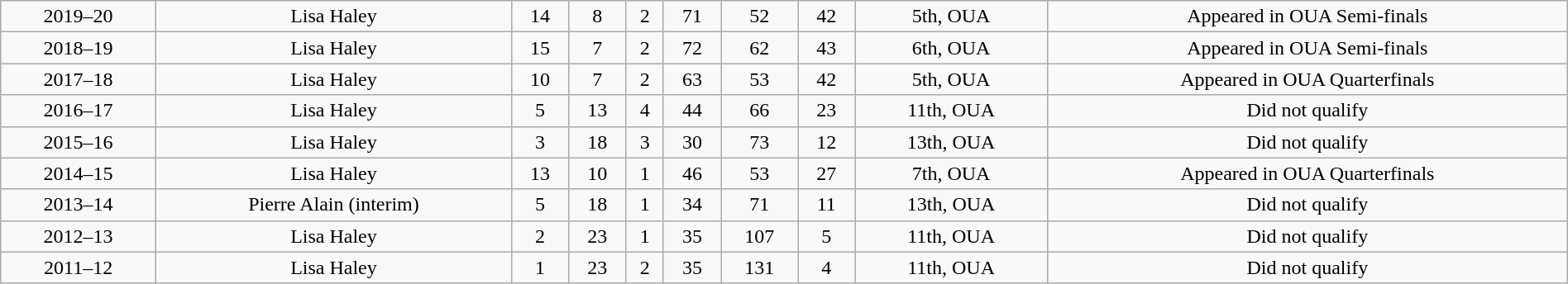<table class="wikitable" style="width:100%; text-align:center;">
<tr align="center" bgcolor="">
<td>2019–20</td>
<td>Lisa Haley</td>
<td>14</td>
<td>8</td>
<td>2</td>
<td>71</td>
<td>52</td>
<td>42</td>
<td>5th, OUA</td>
<td>Appeared in OUA Semi-finals</td>
</tr>
<tr align="center" bgcolor="">
<td>2018–19</td>
<td>Lisa Haley</td>
<td>15</td>
<td>7</td>
<td>2</td>
<td>72</td>
<td>62</td>
<td>43</td>
<td>6th, OUA</td>
<td>Appeared in OUA Semi-finals</td>
</tr>
<tr align="center" bgcolor="">
<td>2017–18</td>
<td>Lisa Haley</td>
<td>10</td>
<td>7</td>
<td>2</td>
<td>63</td>
<td>53</td>
<td>42</td>
<td>5th, OUA</td>
<td>Appeared in OUA Quarterfinals</td>
</tr>
<tr align="center" bgcolor="">
<td>2016–17</td>
<td>Lisa Haley</td>
<td>5</td>
<td>13</td>
<td>4</td>
<td>44</td>
<td>66</td>
<td>23</td>
<td>11th, OUA</td>
<td>Did not qualify</td>
</tr>
<tr align="center" bgcolor="">
<td>2015–16</td>
<td>Lisa Haley</td>
<td>3</td>
<td>18</td>
<td>3</td>
<td>30</td>
<td>73</td>
<td>12</td>
<td>13th, OUA</td>
<td>Did not qualify</td>
</tr>
<tr align="center" bgcolor="">
<td>2014–15</td>
<td>Lisa Haley</td>
<td>13</td>
<td>10</td>
<td>1</td>
<td>46</td>
<td>53</td>
<td>27</td>
<td>7th, OUA</td>
<td>Appeared in OUA Quarterfinals</td>
</tr>
<tr align="center" bgcolor="">
<td>2013–14</td>
<td>Pierre Alain (interim)</td>
<td>5</td>
<td>18</td>
<td>1</td>
<td>34</td>
<td>71</td>
<td>11</td>
<td>13th, OUA</td>
<td>Did not qualify</td>
</tr>
<tr align="center" bgcolor="">
<td>2012–13</td>
<td>Lisa Haley</td>
<td>2</td>
<td>23</td>
<td>1</td>
<td>35</td>
<td>107</td>
<td>5</td>
<td>11th, OUA</td>
<td>Did not qualify</td>
</tr>
<tr align="center" bgcolor="">
<td>2011–12</td>
<td>Lisa Haley</td>
<td>1</td>
<td>23</td>
<td>2</td>
<td>35</td>
<td>131</td>
<td>4</td>
<td>11th, OUA</td>
<td>Did not qualify</td>
</tr>
</table>
